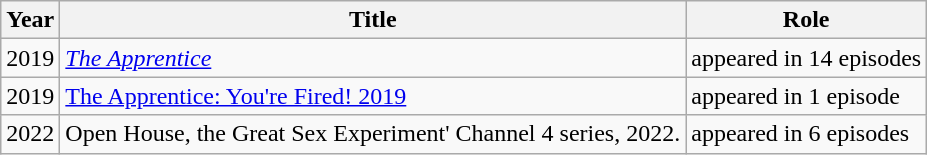<table class="wikitable">
<tr>
<th>Year</th>
<th>Title</th>
<th>Role</th>
</tr>
<tr>
<td>2019</td>
<td><em><a href='#'>The Apprentice</a></em></td>
<td>appeared in 14 episodes</td>
</tr>
<tr>
<td>2019</td>
<td><a href='#'>The Apprentice: You're Fired! 2019</a></td>
<td>appeared in 1 episode</td>
</tr>
<tr>
<td>2022</td>
<td>Open House, the Great Sex Experiment' Channel 4 series, 2022.</td>
<td>appeared in 6 episodes</td>
</tr>
</table>
